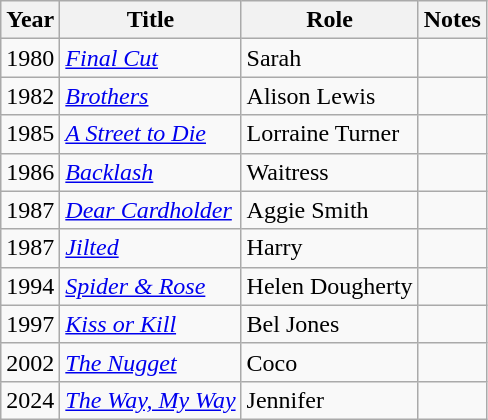<table class=wikitable>
<tr>
<th>Year</th>
<th>Title</th>
<th>Role</th>
<th>Notes</th>
</tr>
<tr>
<td>1980</td>
<td><em><a href='#'>Final Cut</a></em></td>
<td>Sarah</td>
<td></td>
</tr>
<tr>
<td>1982</td>
<td><em><a href='#'>Brothers</a></em></td>
<td>Alison Lewis</td>
<td></td>
</tr>
<tr>
<td>1985</td>
<td><em><a href='#'>A Street to Die</a></em></td>
<td>Lorraine Turner</td>
<td></td>
</tr>
<tr>
<td>1986</td>
<td><em><a href='#'>Backlash</a></em></td>
<td>Waitress</td>
<td></td>
</tr>
<tr>
<td>1987</td>
<td><em><a href='#'>Dear Cardholder</a></em></td>
<td>Aggie Smith</td>
<td></td>
</tr>
<tr>
<td>1987</td>
<td><em><a href='#'>Jilted</a></em></td>
<td>Harry</td>
<td></td>
</tr>
<tr>
<td>1994</td>
<td><em><a href='#'>Spider & Rose</a></em></td>
<td>Helen Dougherty</td>
<td></td>
</tr>
<tr>
<td>1997</td>
<td><em><a href='#'>Kiss or Kill</a></em></td>
<td>Bel Jones</td>
<td></td>
</tr>
<tr>
<td>2002</td>
<td><em><a href='#'>The Nugget</a></em></td>
<td>Coco</td>
<td></td>
</tr>
<tr>
<td>2024</td>
<td><em><a href='#'>The Way, My Way</a></em></td>
<td>Jennifer</td>
<td></td>
</tr>
</table>
